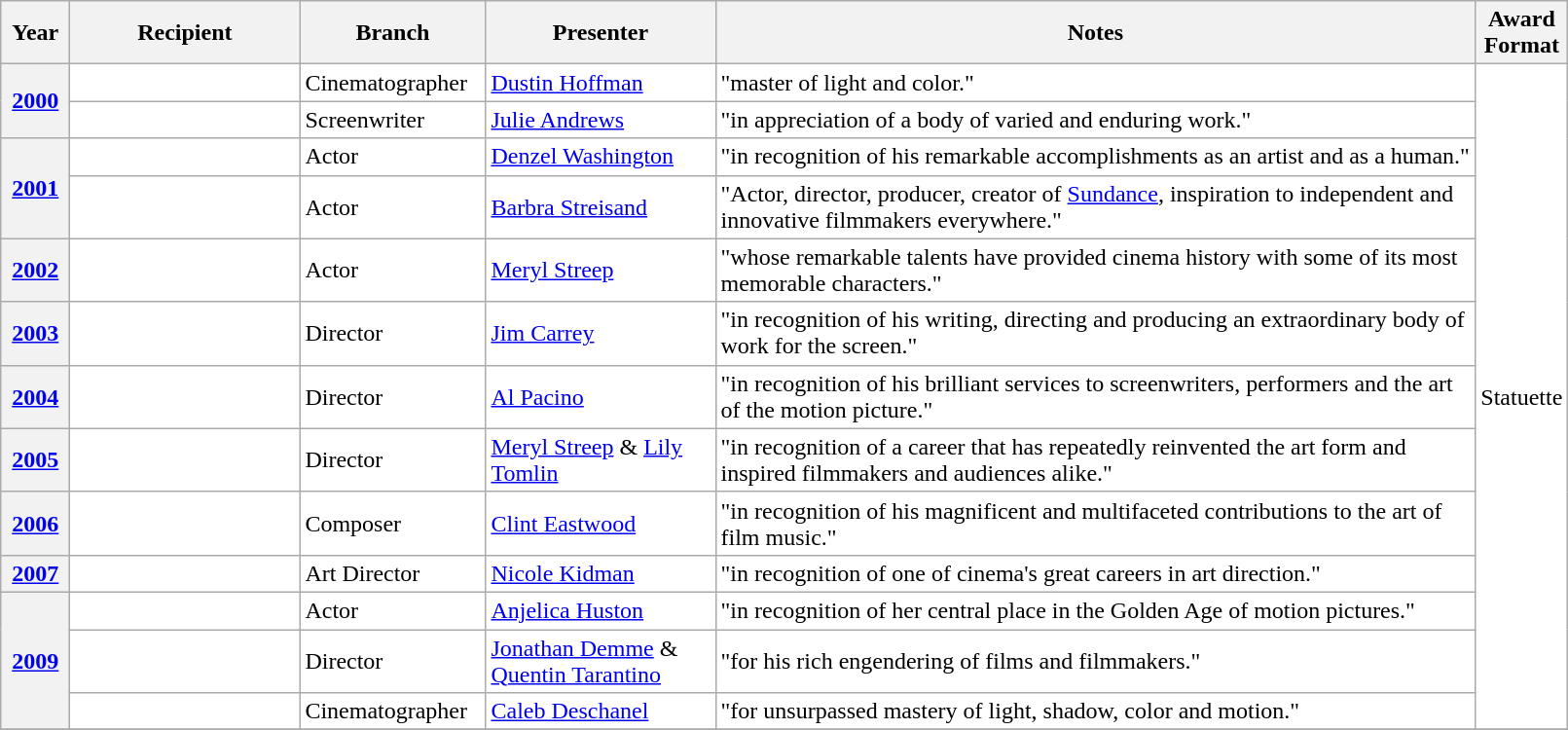<table class="wikitable" width="85%" style="background:#ffffff;" style="text-align:center;">
<tr>
<th width=40>Year</th>
<th width=150>Recipient</th>
<th width=120>Branch</th>
<th width=150>Presenter</th>
<th class=unsortable>Notes</th>
<th width=50>Award Format</th>
</tr>
<tr>
<th rowspan="2"><a href='#'>2000</a></th>
<td></td>
<td>Cinematographer</td>
<td><a href='#'>Dustin Hoffman</a></td>
<td>"master of light and color."</td>
<td rowspan="13">Statuette</td>
</tr>
<tr>
<td></td>
<td>Screenwriter</td>
<td><a href='#'>Julie Andrews</a></td>
<td>"in appreciation of a body of varied and enduring work."</td>
</tr>
<tr>
<th rowspan="2"><a href='#'>2001</a></th>
<td></td>
<td>Actor</td>
<td><a href='#'>Denzel Washington</a></td>
<td>"in recognition of his remarkable accomplishments as an artist and as a human."</td>
</tr>
<tr>
<td></td>
<td>Actor</td>
<td><a href='#'>Barbra Streisand</a></td>
<td>"Actor, director, producer, creator of <a href='#'>Sundance</a>, inspiration to independent and innovative filmmakers everywhere."</td>
</tr>
<tr>
<th><a href='#'>2002</a></th>
<td></td>
<td>Actor</td>
<td><a href='#'>Meryl Streep</a></td>
<td>"whose remarkable talents have provided cinema history with some of its most memorable characters."</td>
</tr>
<tr>
<th><a href='#'>2003</a></th>
<td></td>
<td>Director</td>
<td><a href='#'>Jim Carrey</a></td>
<td>"in recognition of his writing, directing and producing an extraordinary body of work for the screen."</td>
</tr>
<tr>
<th><a href='#'>2004</a></th>
<td></td>
<td>Director</td>
<td><a href='#'>Al Pacino</a></td>
<td>"in recognition of his brilliant services to screenwriters, performers and the art of the motion picture."</td>
</tr>
<tr>
<th><a href='#'>2005</a></th>
<td></td>
<td>Director</td>
<td><a href='#'>Meryl Streep</a> & <a href='#'>Lily Tomlin</a></td>
<td>"in recognition of a career that has repeatedly reinvented the art form and inspired filmmakers and audiences alike."</td>
</tr>
<tr>
<th><a href='#'>2006</a></th>
<td></td>
<td>Composer</td>
<td><a href='#'>Clint Eastwood</a></td>
<td>"in recognition of his magnificent and multifaceted contributions to the art of film music."</td>
</tr>
<tr>
<th><a href='#'>2007</a></th>
<td></td>
<td>Art Director</td>
<td><a href='#'>Nicole Kidman</a></td>
<td>"in recognition of one of cinema's great careers in art direction."</td>
</tr>
<tr>
<th rowspan="3"><a href='#'>2009</a></th>
<td></td>
<td>Actor</td>
<td><a href='#'>Anjelica Huston</a></td>
<td>"in recognition of her central place in the Golden Age of motion pictures."</td>
</tr>
<tr>
<td></td>
<td>Director</td>
<td><a href='#'>Jonathan Demme</a> & <a href='#'>Quentin Tarantino</a></td>
<td>"for his rich engendering of films and filmmakers."</td>
</tr>
<tr>
<td></td>
<td>Cinematographer</td>
<td><a href='#'>Caleb Deschanel</a></td>
<td>"for unsurpassed mastery of light, shadow, color and motion."</td>
</tr>
<tr>
</tr>
</table>
